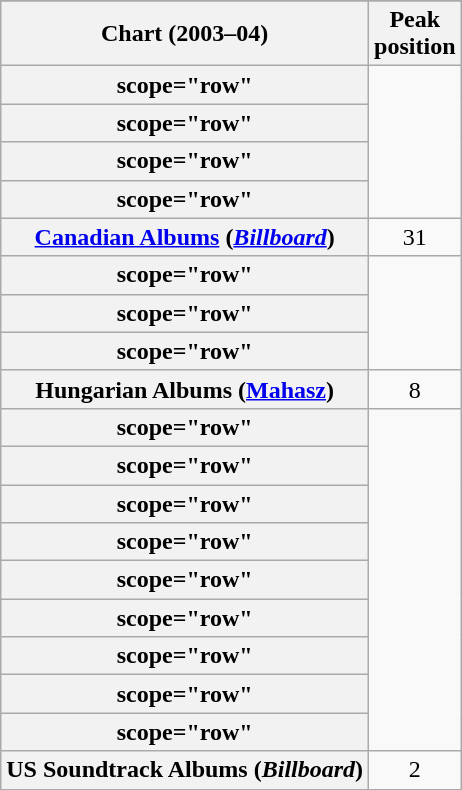<table class="wikitable plainrowheaders sortable" style="text-align:center;">
<tr>
</tr>
<tr>
<th scope="col">Chart (2003–04)</th>
<th scope="col">Peak<br>position</th>
</tr>
<tr>
<th>scope="row" </th>
</tr>
<tr>
<th>scope="row" </th>
</tr>
<tr>
<th>scope="row" </th>
</tr>
<tr>
<th>scope="row" </th>
</tr>
<tr>
<th scope="row"><a href='#'>Canadian Albums</a> (<a href='#'><em>Billboard</em></a>)</th>
<td>31</td>
</tr>
<tr>
<th>scope="row" </th>
</tr>
<tr>
<th>scope="row" </th>
</tr>
<tr>
<th>scope="row" </th>
</tr>
<tr>
<th scope="row">Hungarian Albums (<a href='#'>Mahasz</a>)</th>
<td style="text-align:center;">8</td>
</tr>
<tr>
<th>scope="row" </th>
</tr>
<tr>
<th>scope="row" </th>
</tr>
<tr>
<th>scope="row" </th>
</tr>
<tr>
<th>scope="row" </th>
</tr>
<tr>
<th>scope="row" </th>
</tr>
<tr>
<th>scope="row" </th>
</tr>
<tr>
<th>scope="row" </th>
</tr>
<tr>
<th>scope="row" </th>
</tr>
<tr>
<th>scope="row" </th>
</tr>
<tr>
<th scope="row">US Soundtrack Albums (<em>Billboard</em>)</th>
<td style="text-align:center;">2</td>
</tr>
</table>
